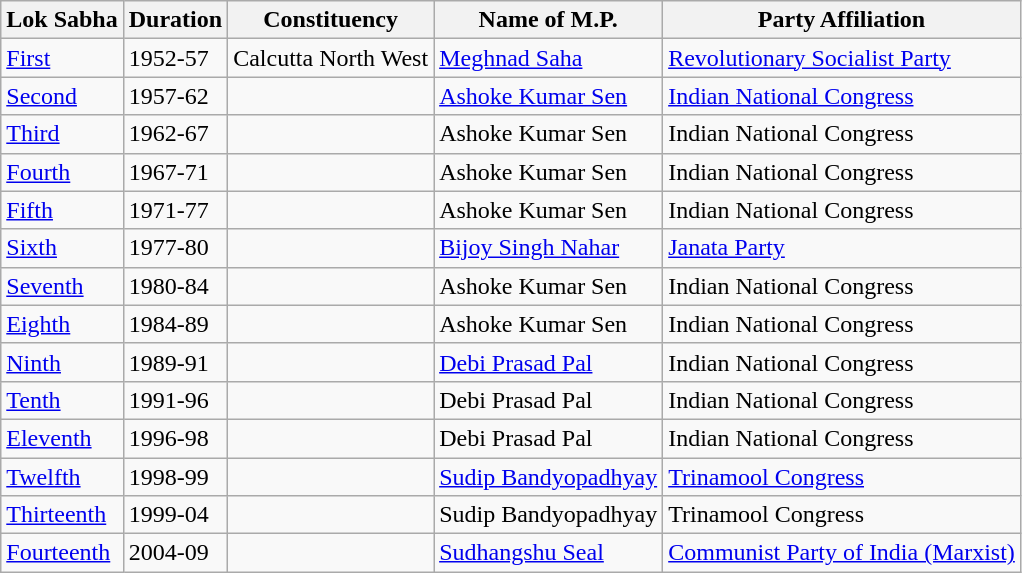<table class="wikitable"ìÍĦĤĠč>
<tr>
<th>Lok Sabha</th>
<th>Duration</th>
<th>Constituency</th>
<th>Name of M.P.</th>
<th>Party Affiliation</th>
</tr>
<tr>
<td><a href='#'>First</a></td>
<td>1952-57</td>
<td>Calcutta North West</td>
<td><a href='#'>Meghnad Saha</a></td>
<td><a href='#'>Revolutionary Socialist Party</a></td>
</tr>
<tr>
<td><a href='#'>Second</a></td>
<td>1957-62</td>
<td></td>
<td><a href='#'>Ashoke Kumar Sen</a></td>
<td><a href='#'>Indian National Congress</a></td>
</tr>
<tr>
<td><a href='#'>Third</a></td>
<td>1962-67</td>
<td></td>
<td>Ashoke Kumar Sen</td>
<td>Indian National Congress </td>
</tr>
<tr>
<td><a href='#'>Fourth</a></td>
<td>1967-71</td>
<td></td>
<td>Ashoke Kumar Sen</td>
<td>Indian National Congress</td>
</tr>
<tr>
<td><a href='#'>Fifth</a></td>
<td>1971-77</td>
<td></td>
<td>Ashoke Kumar Sen</td>
<td>Indian National Congress</td>
</tr>
<tr>
<td><a href='#'>Sixth</a></td>
<td>1977-80</td>
<td></td>
<td><a href='#'>Bijoy Singh Nahar</a></td>
<td><a href='#'>Janata Party </a></td>
</tr>
<tr>
<td><a href='#'>Seventh</a></td>
<td>1980-84</td>
<td></td>
<td>Ashoke Kumar Sen</td>
<td>Indian National Congress</td>
</tr>
<tr>
<td><a href='#'>Eighth</a></td>
<td>1984-89</td>
<td></td>
<td>Ashoke Kumar Sen</td>
<td>Indian National Congress</td>
</tr>
<tr>
<td><a href='#'>Ninth</a></td>
<td>1989-91</td>
<td></td>
<td><a href='#'>Debi Prasad Pal</a></td>
<td>Indian National Congress </td>
</tr>
<tr>
<td><a href='#'>Tenth</a></td>
<td>1991-96</td>
<td></td>
<td>Debi Prasad Pal</td>
<td>Indian National Congress</td>
</tr>
<tr>
<td><a href='#'>Eleventh</a></td>
<td>1996-98</td>
<td></td>
<td>Debi Prasad Pal</td>
<td>Indian National Congress</td>
</tr>
<tr>
<td><a href='#'>Twelfth</a></td>
<td>1998-99</td>
<td></td>
<td><a href='#'>Sudip Bandyopadhyay</a></td>
<td><a href='#'>Trinamool Congress</a></td>
</tr>
<tr>
<td><a href='#'>Thirteenth</a></td>
<td>1999-04</td>
<td></td>
<td>Sudip Bandyopadhyay</td>
<td>Trinamool Congress</td>
</tr>
<tr>
<td><a href='#'>Fourteenth</a></td>
<td>2004-09</td>
<td></td>
<td><a href='#'>Sudhangshu Seal</a></td>
<td><a href='#'>Communist Party of India (Marxist)</a></td>
</tr>
</table>
